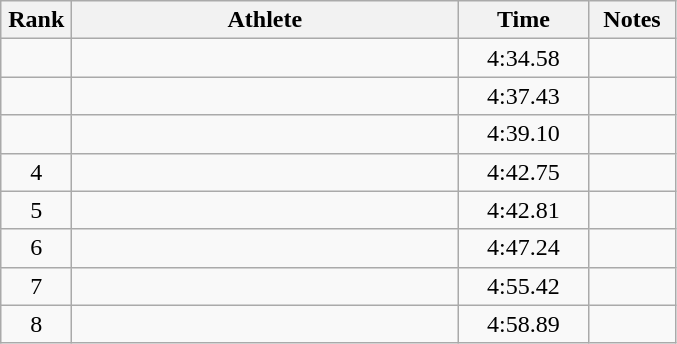<table class="wikitable" style="text-align:center">
<tr>
<th width=40>Rank</th>
<th width=250>Athlete</th>
<th width=80>Time</th>
<th width=50>Notes</th>
</tr>
<tr>
<td></td>
<td align=left></td>
<td>4:34.58</td>
<td></td>
</tr>
<tr>
<td></td>
<td align=left></td>
<td>4:37.43</td>
<td></td>
</tr>
<tr>
<td></td>
<td align=left></td>
<td>4:39.10</td>
<td></td>
</tr>
<tr>
<td>4</td>
<td align=left></td>
<td>4:42.75</td>
<td></td>
</tr>
<tr>
<td>5</td>
<td align=left></td>
<td>4:42.81</td>
<td></td>
</tr>
<tr>
<td>6</td>
<td align=left></td>
<td>4:47.24</td>
<td></td>
</tr>
<tr>
<td>7</td>
<td align=left></td>
<td>4:55.42</td>
<td></td>
</tr>
<tr>
<td>8</td>
<td align=left></td>
<td>4:58.89</td>
<td></td>
</tr>
</table>
